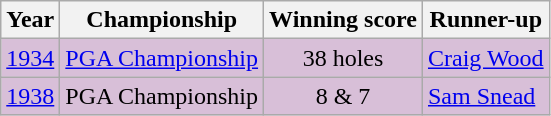<table class="wikitable">
<tr>
<th>Year</th>
<th>Championship</th>
<th>Winning score</th>
<th>Runner-up</th>
</tr>
<tr style="background:#D8BFD8;">
<td align=center><a href='#'>1934</a></td>
<td><a href='#'>PGA Championship</a></td>
<td align=center>38 holes</td>
<td> <a href='#'>Craig Wood</a></td>
</tr>
<tr style="background:#D8BFD8;">
<td align=center><a href='#'>1938</a></td>
<td>PGA Championship</td>
<td align=center>8 & 7</td>
<td> <a href='#'>Sam Snead</a></td>
</tr>
</table>
